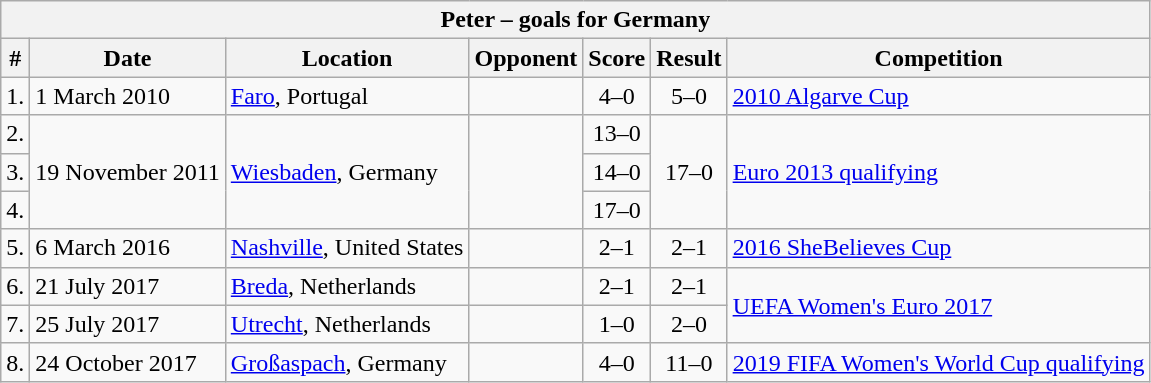<table class="wikitable">
<tr>
<th colspan="7"><strong>Peter – goals for Germany</strong></th>
</tr>
<tr>
<th>#</th>
<th>Date</th>
<th>Location</th>
<th>Opponent</th>
<th>Score</th>
<th>Result</th>
<th>Competition</th>
</tr>
<tr>
<td align=center>1.</td>
<td>1 March 2010</td>
<td><a href='#'>Faro</a>, Portugal</td>
<td></td>
<td align=center>4–0</td>
<td align=center>5–0</td>
<td><a href='#'>2010 Algarve Cup</a></td>
</tr>
<tr>
<td align=center>2.</td>
<td rowspan=3>19 November 2011</td>
<td rowspan=3><a href='#'>Wiesbaden</a>, Germany</td>
<td rowspan=3></td>
<td align=center>13–0</td>
<td align=center rowspan=3>17–0</td>
<td rowspan=3><a href='#'>Euro 2013 qualifying</a></td>
</tr>
<tr>
<td align=center>3.</td>
<td align=center>14–0</td>
</tr>
<tr>
<td align=center>4.</td>
<td align=center>17–0</td>
</tr>
<tr>
<td align=center>5.</td>
<td>6 March 2016</td>
<td><a href='#'>Nashville</a>, United States</td>
<td></td>
<td align=center>2–1</td>
<td align=center>2–1</td>
<td><a href='#'>2016 SheBelieves Cup</a></td>
</tr>
<tr>
<td align=center>6.</td>
<td>21 July 2017</td>
<td><a href='#'>Breda</a>, Netherlands</td>
<td></td>
<td align=center>2–1</td>
<td align=center>2–1</td>
<td rowspan=2><a href='#'>UEFA Women's Euro 2017</a></td>
</tr>
<tr>
<td align=center>7.</td>
<td>25 July 2017</td>
<td><a href='#'>Utrecht</a>, Netherlands</td>
<td></td>
<td align=center>1–0</td>
<td align=center>2–0</td>
</tr>
<tr>
<td align=center>8.</td>
<td>24 October 2017</td>
<td><a href='#'>Großaspach</a>, Germany</td>
<td></td>
<td align=center>4–0</td>
<td align=center>11–0</td>
<td><a href='#'>2019 FIFA Women's World Cup qualifying</a></td>
</tr>
</table>
